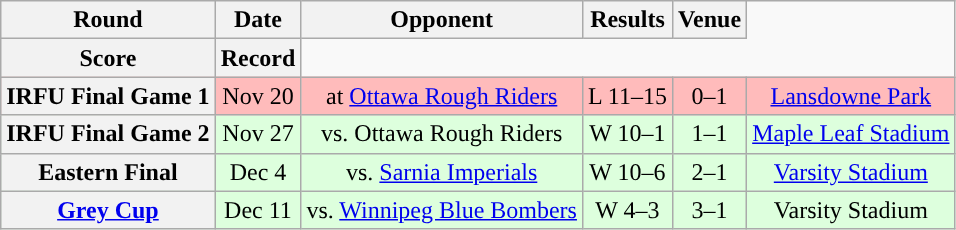<table class="wikitable" style="text-align:center">
<tr>
<th>Round</th>
<th>Date</th>
<th>Opponent</th>
<th>Results</th>
<th>Venue</th>
</tr>
<tr>
<th>Score</th>
<th>Record</th>
</tr>
<tr style="background:#ffbbbb">
<th>IRFU Final Game 1</th>
<td>Nov 20</td>
<td>at <a href='#'>Ottawa Rough Riders</a></td>
<td>L 11–15</td>
<td>0–1</td>
<td><a href='#'>Lansdowne Park</a></td>
</tr>
<tr style="background:#ddffdd">
<th>IRFU Final Game 2</th>
<td>Nov 27</td>
<td>vs. Ottawa Rough Riders</td>
<td>W 10–1</td>
<td>1–1</td>
<td><a href='#'>Maple Leaf Stadium</a></td>
</tr>
<tr style="background:#ddffdd">
<th>Eastern Final</th>
<td>Dec 4</td>
<td>vs. <a href='#'>Sarnia Imperials</a></td>
<td>W 10–6</td>
<td>2–1</td>
<td><a href='#'>Varsity Stadium</a></td>
</tr>
<tr style="background:#ddffdd">
<th><a href='#'>Grey Cup</a></th>
<td>Dec 11</td>
<td>vs. <a href='#'>Winnipeg Blue Bombers</a></td>
<td>W 4–3</td>
<td>3–1</td>
<td>Varsity Stadium</td>
</tr>
</table>
